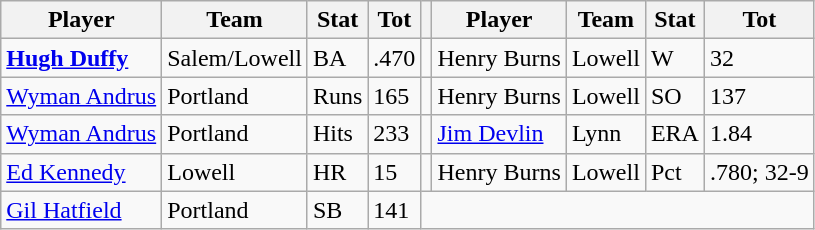<table class="wikitable">
<tr>
<th>Player</th>
<th>Team</th>
<th>Stat</th>
<th>Tot</th>
<th></th>
<th>Player</th>
<th>Team</th>
<th>Stat</th>
<th>Tot</th>
</tr>
<tr>
<td><strong><a href='#'>Hugh Duffy</a></strong></td>
<td>Salem/Lowell</td>
<td>BA</td>
<td>.470</td>
<td></td>
<td>Henry Burns</td>
<td>Lowell</td>
<td>W</td>
<td>32</td>
</tr>
<tr>
<td><a href='#'>Wyman Andrus</a></td>
<td>Portland</td>
<td>Runs</td>
<td>165</td>
<td></td>
<td>Henry Burns</td>
<td>Lowell</td>
<td>SO</td>
<td>137</td>
</tr>
<tr>
<td><a href='#'>Wyman Andrus</a></td>
<td>Portland</td>
<td>Hits</td>
<td>233</td>
<td></td>
<td><a href='#'>Jim Devlin</a></td>
<td>Lynn</td>
<td>ERA</td>
<td>1.84</td>
</tr>
<tr>
<td><a href='#'>Ed Kennedy</a></td>
<td>Lowell</td>
<td>HR</td>
<td>15</td>
<td></td>
<td>Henry Burns</td>
<td>Lowell</td>
<td>Pct</td>
<td>.780; 32-9</td>
</tr>
<tr>
<td><a href='#'>Gil Hatfield</a></td>
<td>Portland</td>
<td>SB</td>
<td>141</td>
</tr>
</table>
